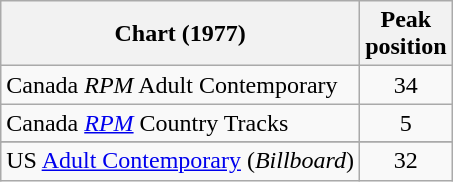<table class="wikitable sortable">
<tr>
<th align="left">Chart (1977)</th>
<th align="center">Peak<br>position</th>
</tr>
<tr>
<td>Canada <em>RPM</em> Adult Contemporary</td>
<td style="text-align:center;">34</td>
</tr>
<tr>
<td>Canada <em><a href='#'>RPM</a></em> Country Tracks</td>
<td align="center">5</td>
</tr>
<tr>
</tr>
<tr>
<td>US <a href='#'>Adult Contemporary</a> (<em>Billboard</em>)</td>
<td style="text-align:center;">32</td>
</tr>
</table>
